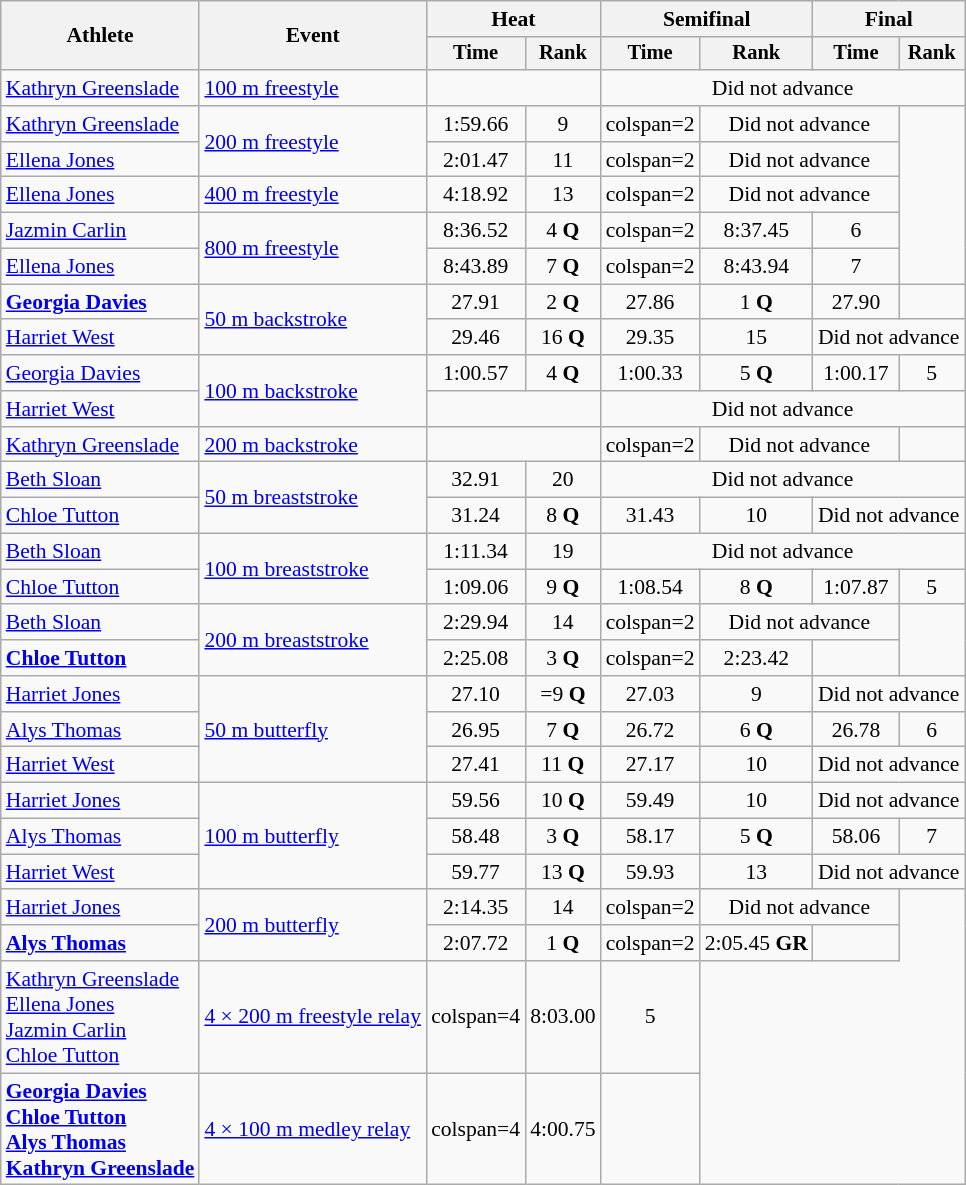<table class=wikitable style=font-size:90%>
<tr>
<th rowspan=2>Athlete</th>
<th rowspan=2>Event</th>
<th colspan=2>Heat</th>
<th colspan=2>Semifinal</th>
<th colspan=2>Final</th>
</tr>
<tr style=font-size:95%>
<th>Time</th>
<th>Rank</th>
<th>Time</th>
<th>Rank</th>
<th>Time</th>
<th>Rank</th>
</tr>
<tr align=center>
<td align=left><a href='#'>Kathryn Greenslade</a></td>
<td align=left><a href='#'>100 m freestyle</a></td>
<td colspan=2></td>
<td colspan=4>Did not advance</td>
</tr>
<tr align=center>
<td align=left><a href='#'>Kathryn Greenslade</a></td>
<td align=left rowspan=2><a href='#'>200 m freestyle</a></td>
<td>1:59.66</td>
<td>9</td>
<td>colspan=2 </td>
<td colspan=2>Did not advance</td>
</tr>
<tr align=center>
<td align=left><a href='#'>Ellena Jones</a></td>
<td>2:01.47</td>
<td>11</td>
<td>colspan=2 </td>
<td colspan=2>Did not advance</td>
</tr>
<tr align=center>
<td align=left><a href='#'>Ellena Jones</a></td>
<td align=left><a href='#'>400 m freestyle</a></td>
<td>4:18.92</td>
<td>13</td>
<td>colspan=2 </td>
<td colspan=2>Did not advance</td>
</tr>
<tr align=center>
<td align=left><a href='#'>Jazmin Carlin</a></td>
<td align=left rowspan=2><a href='#'>800 m freestyle</a></td>
<td>8:36.52</td>
<td>4 <strong>Q</strong></td>
<td>colspan=2 </td>
<td>8:37.45</td>
<td>6</td>
</tr>
<tr align=center>
<td align=left><a href='#'>Ellena Jones</a></td>
<td>8:43.89</td>
<td>7 <strong>Q</strong></td>
<td>colspan=2 </td>
<td>8:43.94</td>
<td>7</td>
</tr>
<tr align=center>
<td align=left><strong><a href='#'>Georgia Davies</a></strong></td>
<td align=left rowspan=2><a href='#'>50 m backstroke</a></td>
<td>27.91</td>
<td>2 <strong>Q</strong></td>
<td>27.86</td>
<td>1 <strong>Q</strong></td>
<td>27.90</td>
<td></td>
</tr>
<tr align=center>
<td align=left><a href='#'>Harriet West</a></td>
<td>29.46</td>
<td>16 <strong>Q</strong></td>
<td>29.35</td>
<td>15</td>
<td colspan=2>Did not advance</td>
</tr>
<tr align=center>
<td align=left><a href='#'>Georgia Davies</a></td>
<td align=left rowspan=2><a href='#'>100 m backstroke</a></td>
<td>1:00.57</td>
<td>4 <strong>Q</strong></td>
<td>1:00.33</td>
<td>5 <strong>Q</strong></td>
<td>1:00.17</td>
<td>5</td>
</tr>
<tr align=center>
<td align=left><a href='#'>Harriet West</a></td>
<td colspan=2></td>
<td colspan=4>Did not advance</td>
</tr>
<tr align=center>
<td align=left><a href='#'>Kathryn Greenslade</a></td>
<td align=left><a href='#'>200 m backstroke</a></td>
<td colspan=2></td>
<td>colspan=2 </td>
<td colspan=2>Did not advance</td>
</tr>
<tr align=center>
<td align=left><a href='#'>Beth Sloan</a></td>
<td align=left rowspan=2><a href='#'>50 m breaststroke</a></td>
<td>32.91</td>
<td>20</td>
<td colspan=4>Did not advance</td>
</tr>
<tr align=center>
<td align=left><a href='#'>Chloe Tutton</a></td>
<td>31.24</td>
<td>8 <strong>Q</strong></td>
<td>31.43</td>
<td>10</td>
<td colspan=2>Did not advance</td>
</tr>
<tr align=center>
<td align=left><a href='#'>Beth Sloan</a></td>
<td align=left rowspan=2><a href='#'>100 m breaststroke</a></td>
<td>1:11.34</td>
<td>19</td>
<td colspan=4>Did not advance</td>
</tr>
<tr align=center>
<td align=left><a href='#'>Chloe Tutton</a></td>
<td>1:09.06</td>
<td>9 <strong>Q</strong></td>
<td>1:08.54</td>
<td>8 <strong>Q</strong></td>
<td>1:07.87</td>
<td>5</td>
</tr>
<tr align=center>
<td align=left><a href='#'>Beth Sloan</a></td>
<td align=left rowspan=2><a href='#'>200 m breaststroke</a></td>
<td>2:29.94</td>
<td>14</td>
<td>colspan=2 </td>
<td colspan=2>Did not advance</td>
</tr>
<tr align=center>
<td align=left><strong><a href='#'>Chloe Tutton</a></strong></td>
<td>2:25.08</td>
<td>3 <strong>Q</strong></td>
<td>colspan=2 </td>
<td>2:23.42</td>
<td></td>
</tr>
<tr align=center>
<td align=left><a href='#'>Harriet Jones</a></td>
<td align=left rowspan=3><a href='#'>50 m butterfly</a></td>
<td>27.10</td>
<td>=9 <strong>Q</strong></td>
<td>27.03</td>
<td>9</td>
<td colspan=2>Did not advance</td>
</tr>
<tr align=center>
<td align=left><a href='#'>Alys Thomas</a></td>
<td>26.95</td>
<td>7 <strong>Q</strong></td>
<td>26.72</td>
<td>6 <strong>Q</strong></td>
<td>26.78</td>
<td>6</td>
</tr>
<tr align=center>
<td align=left><a href='#'>Harriet West</a></td>
<td>27.41</td>
<td>11 <strong>Q</strong></td>
<td>27.17</td>
<td>10</td>
<td colspan=2>Did not advance</td>
</tr>
<tr align=center>
<td align=left><a href='#'>Harriet Jones</a></td>
<td align=left rowspan=3><a href='#'>100 m butterfly</a></td>
<td>59.56</td>
<td>10 <strong>Q</strong></td>
<td>59.49</td>
<td>10</td>
<td colspan=2>Did not advance</td>
</tr>
<tr align=center>
<td align=left><a href='#'>Alys Thomas</a></td>
<td>58.48</td>
<td>3 <strong>Q</strong></td>
<td>58.17</td>
<td>5 <strong>Q</strong></td>
<td>58.06</td>
<td>7</td>
</tr>
<tr align=center>
<td align=left><a href='#'>Harriet West</a></td>
<td>59.77</td>
<td>13 <strong>Q</strong></td>
<td>59.93</td>
<td>13</td>
<td colspan=2>Did not advance</td>
</tr>
<tr align=center>
<td align=left><a href='#'>Harriet Jones</a></td>
<td align=left rowspan=2><a href='#'>200 m butterfly</a></td>
<td>2:14.35</td>
<td>14</td>
<td>colspan=2 </td>
<td colspan=2>Did not advance</td>
</tr>
<tr align=center>
<td align=left><strong><a href='#'>Alys Thomas</a></strong></td>
<td>2:07.72</td>
<td>1 <strong>Q</strong></td>
<td>colspan=2 </td>
<td>2:05.45 <strong>GR</strong></td>
<td></td>
</tr>
<tr align=center>
<td align=left><a href='#'>Kathryn Greenslade</a><br><a href='#'>Ellena Jones</a><br><a href='#'>Jazmin Carlin</a><br><a href='#'>Chloe Tutton</a></td>
<td align=left><a href='#'>4 × 200 m freestyle relay</a></td>
<td>colspan=4 </td>
<td>8:03.00</td>
<td>5</td>
</tr>
<tr align=center>
<td align=left><strong><a href='#'>Georgia Davies</a><br><a href='#'>Chloe Tutton</a><br><a href='#'>Alys Thomas</a><br><a href='#'>Kathryn Greenslade</a></strong></td>
<td align=left><a href='#'>4 × 100 m medley relay</a></td>
<td>colspan=4 </td>
<td>4:00.75</td>
<td></td>
</tr>
</table>
